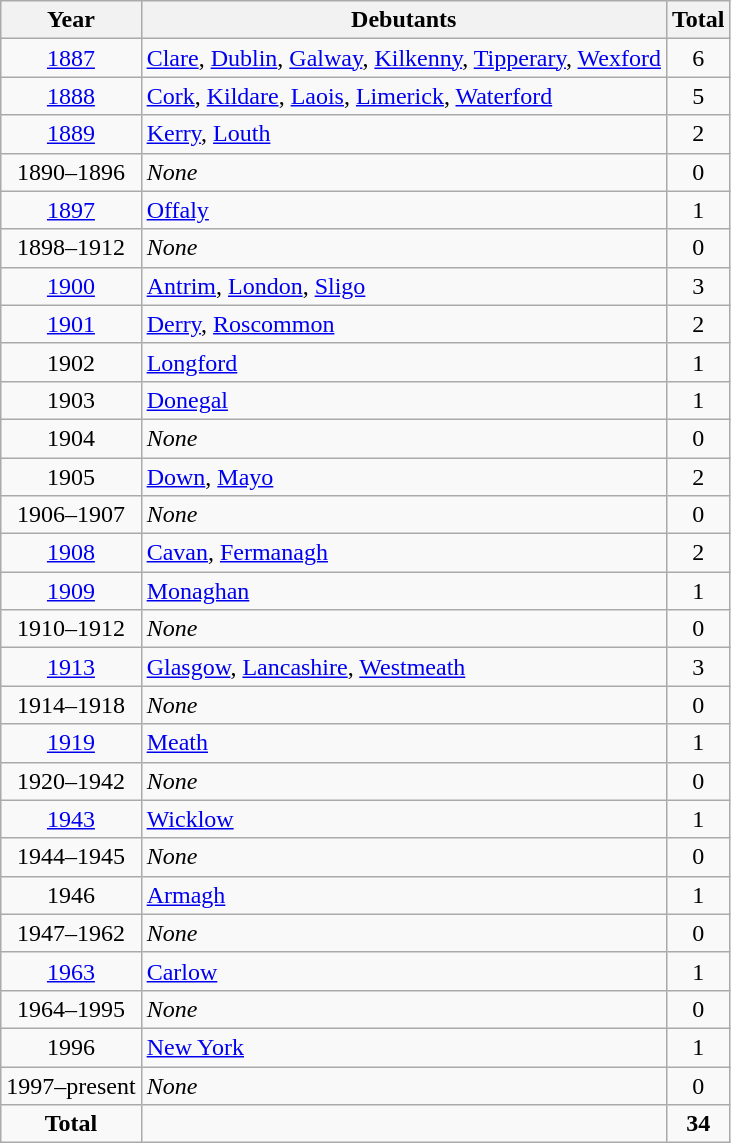<table class="wikitable" style="text-align:center">
<tr>
<th>Year</th>
<th>Debutants</th>
<th>Total</th>
</tr>
<tr>
<td><a href='#'>1887</a></td>
<td style="text-align:left"> <a href='#'>Clare</a>,  <a href='#'>Dublin</a>,  <a href='#'>Galway</a>,  <a href='#'>Kilkenny</a>,  <a href='#'>Tipperary</a>,  <a href='#'>Wexford</a></td>
<td>6</td>
</tr>
<tr>
<td><a href='#'>1888</a></td>
<td style="text-align:left"> <a href='#'>Cork</a>,  <a href='#'>Kildare</a>,  <a href='#'>Laois</a>,  <a href='#'>Limerick</a>,  <a href='#'>Waterford</a></td>
<td>5</td>
</tr>
<tr>
<td><a href='#'>1889</a></td>
<td style="text-align:left"> <a href='#'>Kerry</a>,  <a href='#'>Louth</a></td>
<td>2</td>
</tr>
<tr>
<td>1890–1896</td>
<td style="text-align:left"><em>None</em></td>
<td>0</td>
</tr>
<tr>
<td><a href='#'>1897</a></td>
<td style="text-align:left"> <a href='#'>Offaly</a></td>
<td>1</td>
</tr>
<tr>
<td>1898–1912</td>
<td style="text-align:left"><em>None</em></td>
<td>0</td>
</tr>
<tr>
<td><a href='#'>1900</a></td>
<td style="text-align:left"> <a href='#'>Antrim</a>,  <a href='#'>London</a>,  <a href='#'>Sligo</a></td>
<td>3</td>
</tr>
<tr>
<td><a href='#'>1901</a></td>
<td style="text-align:left"> <a href='#'>Derry</a>,  <a href='#'>Roscommon</a></td>
<td>2</td>
</tr>
<tr>
<td>1902</td>
<td style="text-align:left"> <a href='#'>Longford</a></td>
<td>1</td>
</tr>
<tr>
<td>1903</td>
<td style="text-align:left"> <a href='#'>Donegal</a></td>
<td>1</td>
</tr>
<tr>
<td>1904</td>
<td style="text-align:left"><em>None</em></td>
<td>0</td>
</tr>
<tr>
<td>1905</td>
<td style="text-align:left"> <a href='#'>Down</a>,  <a href='#'>Mayo</a></td>
<td>2</td>
</tr>
<tr>
<td>1906–1907</td>
<td style="text-align:left"><em>None</em></td>
<td>0</td>
</tr>
<tr>
<td><a href='#'>1908</a></td>
<td style="text-align:left"> <a href='#'>Cavan</a>,  <a href='#'>Fermanagh</a></td>
<td>2</td>
</tr>
<tr>
<td><a href='#'>1909</a></td>
<td style="text-align:left"> <a href='#'>Monaghan</a></td>
<td>1</td>
</tr>
<tr>
<td>1910–1912</td>
<td style="text-align:left"><em>None</em></td>
<td>0</td>
</tr>
<tr>
<td><a href='#'>1913</a></td>
<td style="text-align:left"> <a href='#'>Glasgow</a>,  <a href='#'>Lancashire</a>,  <a href='#'>Westmeath</a></td>
<td>3</td>
</tr>
<tr>
<td>1914–1918</td>
<td style="text-align:left"><em>None</em></td>
<td>0</td>
</tr>
<tr>
<td><a href='#'>1919</a></td>
<td style="text-align:left"> <a href='#'>Meath</a></td>
<td>1</td>
</tr>
<tr>
<td>1920–1942</td>
<td style="text-align:left"><em>None</em></td>
<td>0</td>
</tr>
<tr>
<td><a href='#'>1943</a></td>
<td style="text-align:left"> <a href='#'>Wicklow</a></td>
<td>1</td>
</tr>
<tr>
<td>1944–1945</td>
<td style="text-align:left"><em>None</em></td>
<td>0</td>
</tr>
<tr>
<td>1946</td>
<td style="text-align:left"> <a href='#'>Armagh</a></td>
<td>1</td>
</tr>
<tr>
<td>1947–1962</td>
<td style="text-align:left"><em>None</em></td>
<td>0</td>
</tr>
<tr>
<td><a href='#'>1963</a></td>
<td style="text-align:left"> <a href='#'>Carlow</a></td>
<td>1</td>
</tr>
<tr>
<td>1964–1995</td>
<td style="text-align:left"><em>None</em></td>
<td>0</td>
</tr>
<tr>
<td>1996</td>
<td style="text-align:left"> <a href='#'>New York</a></td>
<td>1</td>
</tr>
<tr>
<td>1997–present</td>
<td style="text-align:left"><em>None</em></td>
<td>0</td>
</tr>
<tr>
<td><strong>Total</strong></td>
<td style="text-align:left"></td>
<td><strong>34</strong></td>
</tr>
</table>
